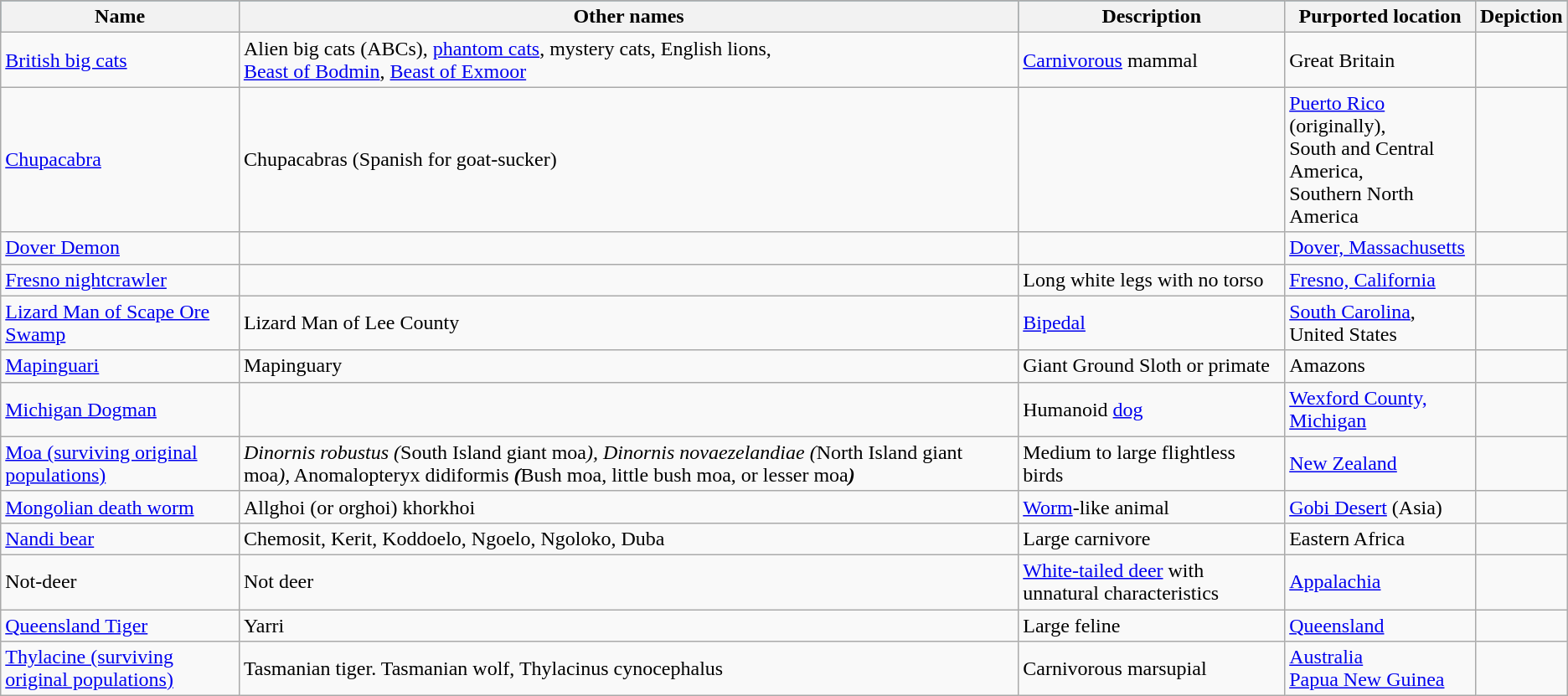<table class="wikitable sortable">
<tr style="background:#115a6c;">
<th>Name</th>
<th>Other names</th>
<th>Description</th>
<th>Purported location</th>
<th class="unsortable">Depiction</th>
</tr>
<tr>
<td><a href='#'>British big cats</a></td>
<td>Alien big cats (ABCs), <a href='#'>phantom cats</a>, mystery cats, English lions,<br><a href='#'>Beast of Bodmin</a>, <a href='#'>Beast of Exmoor</a></td>
<td><a href='#'>Carnivorous</a> mammal</td>
<td>Great Britain</td>
<td></td>
</tr>
<tr>
<td><a href='#'>Chupacabra</a></td>
<td>Chupacabras (Spanish for goat-sucker)</td>
<td></td>
<td><a href='#'>Puerto Rico</a> (originally),<br>South and Central America,<br>Southern North America</td>
<td></td>
</tr>
<tr>
<td><a href='#'>Dover Demon</a></td>
<td></td>
<td></td>
<td><a href='#'>Dover, Massachusetts</a></td>
<td></td>
</tr>
<tr>
<td><a href='#'>Fresno nightcrawler</a></td>
<td></td>
<td>Long white legs with no torso</td>
<td><a href='#'>Fresno, California</a></td>
<td></td>
</tr>
<tr>
<td><a href='#'>Lizard Man of Scape Ore Swamp</a></td>
<td>Lizard Man of Lee County</td>
<td><a href='#'>Bipedal</a></td>
<td><a href='#'>South Carolina</a>, United States</td>
<td></td>
</tr>
<tr>
<td><a href='#'>Mapinguari</a></td>
<td>Mapinguary</td>
<td>Giant Ground Sloth or primate</td>
<td>Amazons</td>
<td></td>
</tr>
<tr>
<td><a href='#'>Michigan Dogman</a></td>
<td></td>
<td>Humanoid <a href='#'>dog</a></td>
<td><a href='#'>Wexford County, Michigan</a></td>
<td></td>
</tr>
<tr>
<td><a href='#'>Moa (surviving original populations)</a></td>
<td><em>Dinornis robustus (</em>South Island giant moa<em>), Dinornis novaezelandiae (</em>North Island giant moa<em>),</em> Anomalopteryx didiformis <strong><em>(</em></strong>Bush moa, little bush moa, or lesser moa<strong><em>)</em></strong></td>
<td>Medium to large flightless birds</td>
<td><a href='#'>New Zealand</a></td>
<td></td>
</tr>
<tr>
<td><a href='#'>Mongolian death worm</a></td>
<td>Allghoi (or orghoi) khorkhoi</td>
<td><a href='#'>Worm</a>-like animal</td>
<td><a href='#'>Gobi Desert</a> (Asia)</td>
<td></td>
</tr>
<tr>
<td><a href='#'>Nandi bear</a></td>
<td>Chemosit, Kerit, Koddoelo, Ngoelo, Ngoloko, Duba</td>
<td>Large carnivore</td>
<td>Eastern Africa</td>
<td></td>
</tr>
<tr>
<td>Not-deer</td>
<td>Not deer</td>
<td><a href='#'>White-tailed deer</a> with unnatural characteristics</td>
<td><a href='#'>Appalachia</a></td>
<td></td>
</tr>
<tr>
<td><a href='#'>Queensland Tiger</a></td>
<td>Yarri</td>
<td>Large feline</td>
<td><a href='#'>Queensland</a></td>
<td></td>
</tr>
<tr>
<td><a href='#'>Thylacine (surviving original populations)</a></td>
<td>Tasmanian tiger. Tasmanian wolf, Thylacinus cynocephalus</td>
<td>Carnivorous marsupial</td>
<td><a href='#'>Australia</a><br><a href='#'>Papua New Guinea</a></td>
<td></td>
</tr>
</table>
